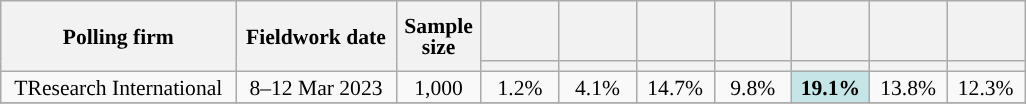<table class="wikitable" style="text-align:center;font-size:90%;line-height:14px;">
<tr style="height:40px;">
<th style="width:150px;" rowspan="2">Polling firm</th>
<th style="width:100px;" rowspan="2">Fieldwork date</th>
<th style="width:50px;" rowspan="2">Sample size</th>
<th class="unsortable" style="width:45px;"></th>
<th class="unsortable" style="width:45px;"></th>
<th class="unsortable" style="width:45px;"></th>
<th class="unsortable" style="width:45px;"></th>
<th class="unsortable" style="width:45px;"></th>
<th class="unsortable" style="width:45px;"></th>
<th class="unsortable" style="width:45px;"></th>
</tr>
<tr>
<th style="background:"></th>
<th style="background:"></th>
<th style="background:"></th>
<th style="background:"></th>
<th style="background:"></th>
<th style="background:"></th>
<th style="background:"></th>
</tr>
<tr>
<td>TResearch International</td>
<td>8–12 Mar 2023</td>
<td>1,000</td>
<td>1.2%</td>
<td>4.1%</td>
<td>14.7%</td>
<td>9.8%</td>
<td style="background:#c5e5e7;"><strong>19.1%</strong></td>
<td>13.8%</td>
<td>12.3%</td>
</tr>
<tr>
</tr>
</table>
